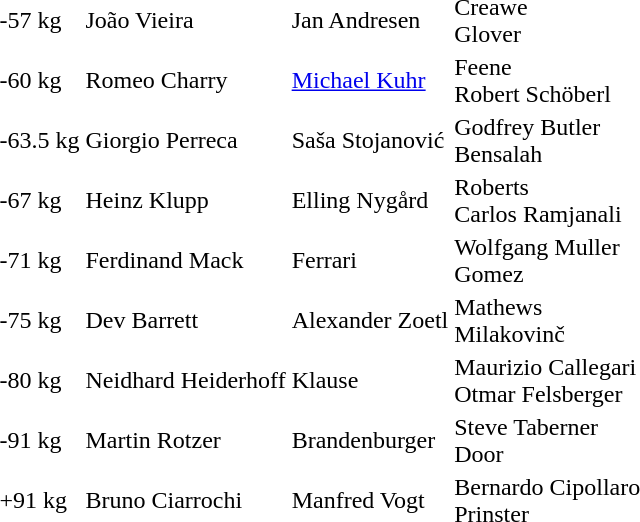<table>
<tr>
<td>-57 kg</td>
<td>João Vieira </td>
<td>Jan Andresen </td>
<td>Creawe <br>Glover </td>
</tr>
<tr>
<td>-60 kg</td>
<td>Romeo Charry </td>
<td><a href='#'>Michael Kuhr</a> </td>
<td>Feene <br>Robert Schöberl </td>
</tr>
<tr>
<td>-63.5 kg</td>
<td>Giorgio Perreca </td>
<td>Saša Stojanović </td>
<td>Godfrey Butler <br>Bensalah </td>
</tr>
<tr>
<td>-67 kg</td>
<td>Heinz Klupp </td>
<td>Elling Nygård </td>
<td>Roberts <br>Carlos Ramjanali </td>
</tr>
<tr>
<td>-71 kg</td>
<td>Ferdinand Mack </td>
<td>Ferrari </td>
<td>Wolfgang Muller <br>Gomez </td>
</tr>
<tr>
<td>-75 kg</td>
<td>Dev Barrett </td>
<td>Alexander Zoetl </td>
<td>Mathews <br>Milakovinč </td>
</tr>
<tr>
<td>-80 kg</td>
<td>Neidhard Heiderhoff </td>
<td>Klause </td>
<td>Maurizio Callegari <br>Otmar Felsberger </td>
</tr>
<tr>
<td>-91 kg</td>
<td>Martin Rotzer </td>
<td>Brandenburger </td>
<td>Steve Taberner <br>Door </td>
</tr>
<tr>
<td>+91 kg</td>
<td>Bruno Ciarrochi </td>
<td>Manfred Vogt </td>
<td>Bernardo Cipollaro <br>Prinster </td>
</tr>
<tr>
</tr>
</table>
